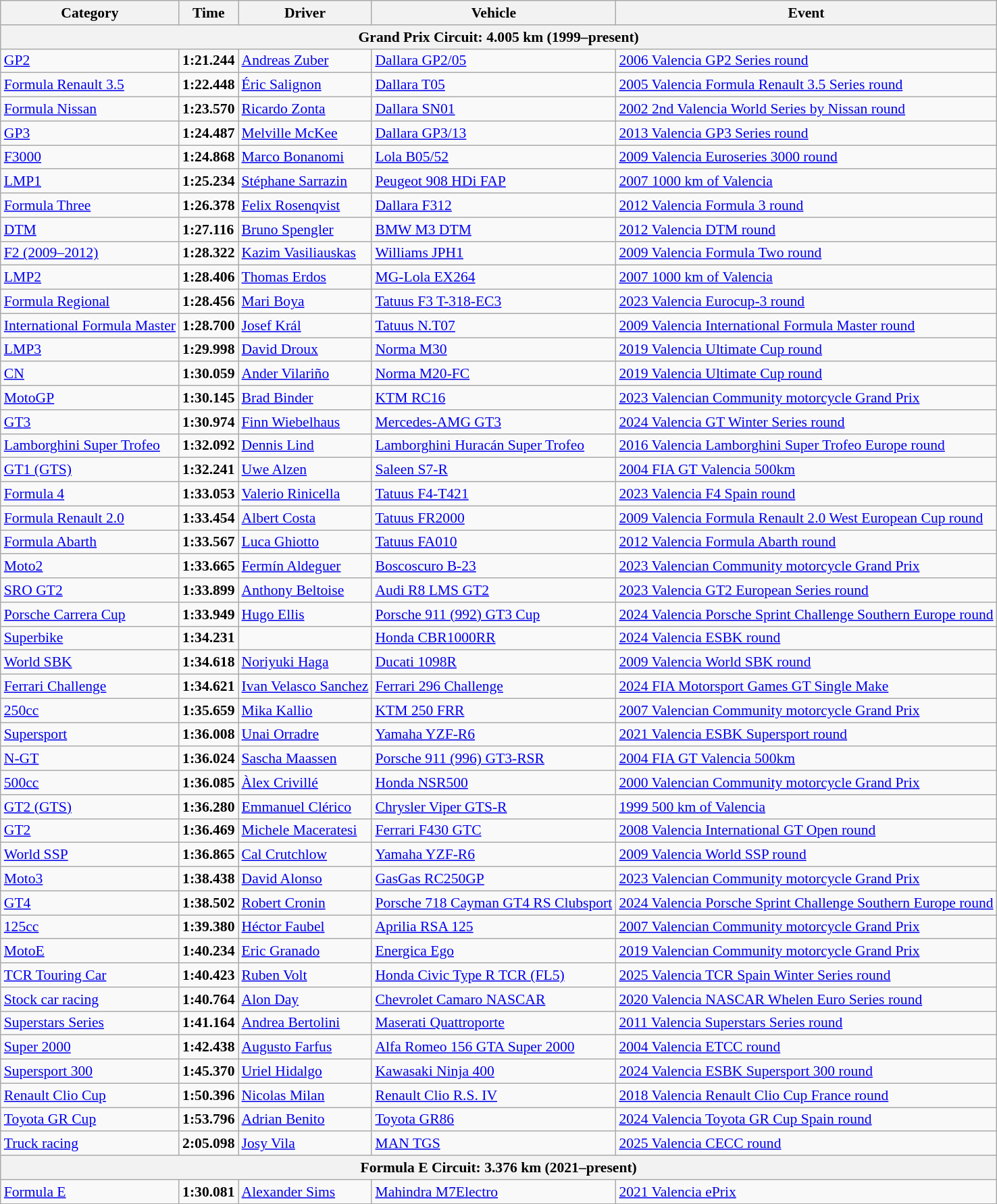<table class=wikitable style="font-size:90%",>
<tr>
<th>Category</th>
<th>Time</th>
<th>Driver</th>
<th>Vehicle</th>
<th>Event</th>
</tr>
<tr>
<th colspan=5>Grand Prix Circuit: 4.005 km (1999–present)</th>
</tr>
<tr>
<td><a href='#'>GP2</a></td>
<td><strong>1:21.244</strong></td>
<td><a href='#'>Andreas Zuber</a></td>
<td><a href='#'>Dallara GP2/05</a></td>
<td><a href='#'>2006 Valencia GP2 Series round</a></td>
</tr>
<tr>
<td><a href='#'>Formula Renault 3.5</a></td>
<td><strong>1:22.448</strong></td>
<td><a href='#'>Éric Salignon</a></td>
<td><a href='#'>Dallara T05</a></td>
<td><a href='#'>2005 Valencia Formula Renault 3.5 Series round</a></td>
</tr>
<tr>
<td><a href='#'>Formula Nissan</a></td>
<td><strong>1:23.570</strong></td>
<td><a href='#'>Ricardo Zonta</a></td>
<td><a href='#'>Dallara SN01</a></td>
<td><a href='#'>2002 2nd Valencia World Series by Nissan round</a></td>
</tr>
<tr>
<td><a href='#'>GP3</a></td>
<td><strong>1:24.487</strong></td>
<td><a href='#'>Melville McKee</a></td>
<td><a href='#'>Dallara GP3/13</a></td>
<td><a href='#'>2013 Valencia GP3 Series round</a></td>
</tr>
<tr>
<td><a href='#'>F3000</a></td>
<td><strong>1:24.868</strong></td>
<td><a href='#'>Marco Bonanomi</a></td>
<td><a href='#'>Lola B05/52</a></td>
<td><a href='#'>2009 Valencia Euroseries 3000 round</a></td>
</tr>
<tr>
<td><a href='#'>LMP1</a></td>
<td><strong>1:25.234</strong></td>
<td><a href='#'>Stéphane Sarrazin</a></td>
<td><a href='#'>Peugeot 908 HDi FAP</a></td>
<td><a href='#'>2007 1000 km of Valencia</a></td>
</tr>
<tr>
<td><a href='#'>Formula Three</a></td>
<td><strong>1:26.378</strong></td>
<td><a href='#'>Felix Rosenqvist</a></td>
<td><a href='#'>Dallara F312</a></td>
<td><a href='#'>2012 Valencia Formula 3 round</a></td>
</tr>
<tr>
<td><a href='#'>DTM</a></td>
<td><strong>1:27.116</strong></td>
<td><a href='#'>Bruno Spengler</a></td>
<td><a href='#'>BMW M3 DTM</a></td>
<td><a href='#'>2012 Valencia DTM round</a></td>
</tr>
<tr>
<td><a href='#'>F2 (2009–2012)</a></td>
<td><strong>1:28.322</strong></td>
<td><a href='#'>Kazim Vasiliauskas</a></td>
<td><a href='#'>Williams JPH1</a></td>
<td><a href='#'>2009 Valencia Formula Two round</a></td>
</tr>
<tr>
<td><a href='#'>LMP2</a></td>
<td><strong>1:28.406</strong></td>
<td><a href='#'>Thomas Erdos</a></td>
<td><a href='#'>MG-Lola EX264</a></td>
<td><a href='#'>2007 1000 km of Valencia</a></td>
</tr>
<tr>
<td><a href='#'>Formula Regional</a></td>
<td><strong>1:28.456</strong></td>
<td><a href='#'>Mari Boya</a></td>
<td><a href='#'>Tatuus F3 T-318-EC3</a></td>
<td><a href='#'>2023 Valencia Eurocup-3 round</a></td>
</tr>
<tr>
<td><a href='#'>International Formula Master</a></td>
<td><strong>1:28.700</strong></td>
<td><a href='#'>Josef Král</a></td>
<td><a href='#'>Tatuus N.T07</a></td>
<td><a href='#'>2009 Valencia International Formula Master round</a></td>
</tr>
<tr>
<td><a href='#'>LMP3</a></td>
<td><strong>1:29.998</strong></td>
<td><a href='#'>David Droux</a></td>
<td><a href='#'>Norma M30</a></td>
<td><a href='#'>2019 Valencia Ultimate Cup round</a></td>
</tr>
<tr>
<td><a href='#'>CN</a></td>
<td><strong>1:30.059</strong></td>
<td><a href='#'>Ander Vilariño</a></td>
<td><a href='#'>Norma M20-FC</a></td>
<td><a href='#'>2019 Valencia Ultimate Cup round</a></td>
</tr>
<tr>
<td><a href='#'>MotoGP</a></td>
<td><strong>1:30.145</strong></td>
<td><a href='#'>Brad Binder</a></td>
<td><a href='#'>KTM RC16</a></td>
<td><a href='#'>2023 Valencian Community motorcycle Grand Prix</a></td>
</tr>
<tr>
<td><a href='#'>GT3</a></td>
<td><strong>1:30.974</strong></td>
<td><a href='#'>Finn Wiebelhaus</a></td>
<td><a href='#'>Mercedes-AMG GT3</a></td>
<td><a href='#'>2024 Valencia GT Winter Series round</a></td>
</tr>
<tr>
<td><a href='#'>Lamborghini Super Trofeo</a></td>
<td><strong>1:32.092</strong></td>
<td><a href='#'>Dennis Lind</a></td>
<td><a href='#'>Lamborghini Huracán Super Trofeo</a></td>
<td><a href='#'>2016 Valencia Lamborghini Super Trofeo Europe round</a></td>
</tr>
<tr>
<td><a href='#'>GT1 (GTS)</a></td>
<td><strong>1:32.241</strong></td>
<td><a href='#'>Uwe Alzen</a></td>
<td><a href='#'>Saleen S7-R</a></td>
<td><a href='#'>2004 FIA GT Valencia 500km</a></td>
</tr>
<tr>
<td><a href='#'>Formula 4</a></td>
<td><strong>1:33.053</strong></td>
<td><a href='#'>Valerio Rinicella</a></td>
<td><a href='#'>Tatuus F4-T421</a></td>
<td><a href='#'>2023 Valencia F4 Spain round</a></td>
</tr>
<tr>
<td><a href='#'>Formula Renault 2.0</a></td>
<td><strong>1:33.454</strong></td>
<td><a href='#'>Albert Costa</a></td>
<td><a href='#'>Tatuus FR2000</a></td>
<td><a href='#'>2009 Valencia Formula Renault 2.0 West European Cup round</a></td>
</tr>
<tr>
<td><a href='#'>Formula Abarth</a></td>
<td><strong>1:33.567</strong></td>
<td><a href='#'>Luca Ghiotto</a></td>
<td><a href='#'>Tatuus FA010</a></td>
<td><a href='#'>2012 Valencia Formula Abarth round</a></td>
</tr>
<tr>
<td><a href='#'>Moto2</a></td>
<td><strong>1:33.665</strong></td>
<td><a href='#'>Fermín Aldeguer</a></td>
<td><a href='#'>Boscoscuro B-23</a></td>
<td><a href='#'>2023 Valencian Community motorcycle Grand Prix</a></td>
</tr>
<tr>
<td><a href='#'>SRO GT2</a></td>
<td><strong>1:33.899</strong></td>
<td><a href='#'>Anthony Beltoise</a></td>
<td><a href='#'>Audi R8 LMS GT2</a></td>
<td><a href='#'>2023 Valencia GT2 European Series round</a></td>
</tr>
<tr>
<td><a href='#'>Porsche Carrera Cup</a></td>
<td><strong>1:33.949</strong></td>
<td><a href='#'>Hugo Ellis</a></td>
<td><a href='#'>Porsche 911 (992) GT3 Cup</a></td>
<td><a href='#'>2024 Valencia Porsche Sprint Challenge Southern Europe round</a></td>
</tr>
<tr>
<td><a href='#'>Superbike</a></td>
<td><strong>1:34.231</strong></td>
<td></td>
<td><a href='#'>Honda CBR1000RR</a></td>
<td><a href='#'>2024 Valencia ESBK round</a></td>
</tr>
<tr>
<td><a href='#'>World SBK</a></td>
<td><strong>1:34.618</strong></td>
<td><a href='#'>Noriyuki Haga</a></td>
<td><a href='#'>Ducati 1098R</a></td>
<td><a href='#'>2009 Valencia World SBK round</a></td>
</tr>
<tr>
<td><a href='#'>Ferrari Challenge</a></td>
<td><strong>1:34.621</strong></td>
<td><a href='#'>Ivan Velasco Sanchez</a></td>
<td><a href='#'>Ferrari 296 Challenge</a></td>
<td><a href='#'>2024 FIA Motorsport Games GT Single Make</a></td>
</tr>
<tr>
<td><a href='#'>250cc</a></td>
<td><strong>1:35.659</strong></td>
<td><a href='#'>Mika Kallio</a></td>
<td><a href='#'>KTM 250 FRR</a></td>
<td><a href='#'>2007 Valencian Community motorcycle Grand Prix</a></td>
</tr>
<tr>
<td><a href='#'>Supersport</a></td>
<td><strong>1:36.008</strong></td>
<td><a href='#'>Unai Orradre</a></td>
<td><a href='#'>Yamaha YZF-R6</a></td>
<td><a href='#'>2021 Valencia ESBK Supersport round</a></td>
</tr>
<tr>
<td><a href='#'>N-GT</a></td>
<td><strong>1:36.024</strong></td>
<td><a href='#'>Sascha Maassen</a></td>
<td><a href='#'>Porsche 911 (996) GT3-RSR</a></td>
<td><a href='#'>2004 FIA GT Valencia 500km</a></td>
</tr>
<tr>
<td><a href='#'>500cc</a></td>
<td><strong>1:36.085</strong></td>
<td><a href='#'>Àlex Crivillé</a></td>
<td><a href='#'>Honda NSR500</a></td>
<td><a href='#'>2000 Valencian Community motorcycle Grand Prix</a></td>
</tr>
<tr>
<td><a href='#'>GT2 (GTS)</a></td>
<td><strong>1:36.280</strong></td>
<td><a href='#'>Emmanuel Clérico</a></td>
<td><a href='#'>Chrysler Viper GTS-R</a></td>
<td><a href='#'>1999 500 km of Valencia</a></td>
</tr>
<tr>
<td><a href='#'>GT2</a></td>
<td><strong>1:36.469</strong></td>
<td><a href='#'>Michele Maceratesi</a></td>
<td><a href='#'>Ferrari F430 GTC</a></td>
<td><a href='#'>2008 Valencia International GT Open round</a></td>
</tr>
<tr>
<td><a href='#'>World SSP</a></td>
<td><strong>1:36.865</strong></td>
<td><a href='#'>Cal Crutchlow</a></td>
<td><a href='#'>Yamaha YZF-R6</a></td>
<td><a href='#'>2009 Valencia World SSP round</a></td>
</tr>
<tr>
<td><a href='#'>Moto3</a></td>
<td><strong>1:38.438</strong></td>
<td><a href='#'>David Alonso</a></td>
<td><a href='#'>GasGas RC250GP</a></td>
<td><a href='#'>2023 Valencian Community motorcycle Grand Prix</a></td>
</tr>
<tr>
<td><a href='#'>GT4</a></td>
<td><strong>1:38.502</strong></td>
<td><a href='#'>Robert Cronin</a></td>
<td><a href='#'>Porsche 718 Cayman GT4 RS Clubsport</a></td>
<td><a href='#'>2024 Valencia Porsche Sprint Challenge Southern Europe round</a></td>
</tr>
<tr>
<td><a href='#'>125cc</a></td>
<td><strong>1:39.380</strong></td>
<td><a href='#'>Héctor Faubel</a></td>
<td><a href='#'>Aprilia RSA 125</a></td>
<td><a href='#'>2007 Valencian Community motorcycle Grand Prix</a></td>
</tr>
<tr>
<td><a href='#'>MotoE</a></td>
<td><strong>1:40.234</strong></td>
<td><a href='#'>Eric Granado</a></td>
<td><a href='#'>Energica Ego</a></td>
<td><a href='#'>2019 Valencian Community motorcycle Grand Prix</a></td>
</tr>
<tr>
<td><a href='#'>TCR Touring Car</a></td>
<td><strong>1:40.423</strong></td>
<td><a href='#'>Ruben Volt</a></td>
<td><a href='#'>Honda Civic Type R TCR (FL5)</a></td>
<td><a href='#'>2025 Valencia TCR Spain Winter Series round</a></td>
</tr>
<tr>
<td><a href='#'>Stock car racing</a></td>
<td><strong>1:40.764</strong></td>
<td><a href='#'>Alon Day</a></td>
<td><a href='#'>Chevrolet Camaro NASCAR</a></td>
<td><a href='#'>2020 Valencia NASCAR Whelen Euro Series round</a></td>
</tr>
<tr>
<td><a href='#'>Superstars Series</a></td>
<td><strong>1:41.164</strong></td>
<td><a href='#'>Andrea Bertolini</a></td>
<td><a href='#'>Maserati Quattroporte</a></td>
<td><a href='#'>2011 Valencia Superstars Series round</a></td>
</tr>
<tr>
<td><a href='#'>Super 2000</a></td>
<td><strong>1:42.438</strong></td>
<td><a href='#'>Augusto Farfus</a></td>
<td><a href='#'>Alfa Romeo 156 GTA Super 2000</a></td>
<td><a href='#'>2004 Valencia ETCC round</a></td>
</tr>
<tr>
<td><a href='#'>Supersport 300</a></td>
<td><strong>1:45.370</strong></td>
<td><a href='#'>Uriel Hidalgo</a></td>
<td><a href='#'>Kawasaki Ninja 400</a></td>
<td><a href='#'>2024 Valencia ESBK Supersport 300 round</a></td>
</tr>
<tr>
<td><a href='#'>Renault Clio Cup</a></td>
<td><strong>1:50.396</strong></td>
<td><a href='#'>Nicolas Milan</a></td>
<td><a href='#'>Renault Clio R.S. IV</a></td>
<td><a href='#'>2018 Valencia Renault Clio Cup France round</a></td>
</tr>
<tr>
<td><a href='#'>Toyota GR Cup</a></td>
<td><strong>1:53.796</strong></td>
<td><a href='#'>Adrian Benito</a></td>
<td><a href='#'>Toyota GR86</a></td>
<td><a href='#'>2024 Valencia Toyota GR Cup Spain round</a></td>
</tr>
<tr>
<td><a href='#'>Truck racing</a></td>
<td><strong>2:05.098</strong></td>
<td><a href='#'>Josy Vila</a></td>
<td><a href='#'>MAN TGS</a></td>
<td><a href='#'>2025 Valencia CECC round</a></td>
</tr>
<tr>
<th colspan=5>Formula E Circuit: 3.376 km (2021–present)</th>
</tr>
<tr>
<td><a href='#'>Formula E</a></td>
<td><strong>1:30.081</strong></td>
<td><a href='#'>Alexander Sims</a></td>
<td><a href='#'>Mahindra M7Electro</a></td>
<td><a href='#'>2021 Valencia ePrix</a></td>
</tr>
<tr>
</tr>
</table>
